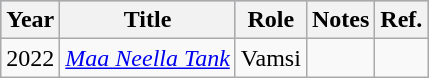<table class="wikitable sortable">
<tr style="background:#B0C4DE;">
<th scope="col">Year</th>
<th scope="col">Title</th>
<th scope="col">Role</th>
<th scope="col" class="unsortable">Notes</th>
<th scope="col" class="unsortable">Ref.</th>
</tr>
<tr>
<td>2022</td>
<td><em><a href='#'>Maa Neella Tank</a></em></td>
<td>Vamsi</td>
<td></td>
<td></td>
</tr>
</table>
